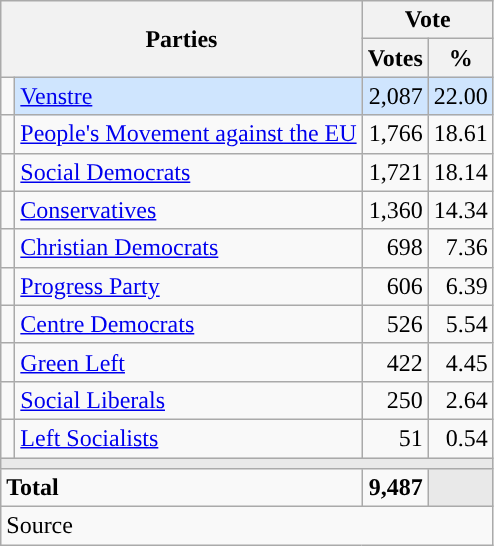<table class="wikitable" style="text-align:right;">
<tr>
<th style="text-align:centre;" rowspan="2" colspan="2" width="225">Parties</th>
<th colspan="3">Vote</th>
</tr>
<tr>
<th width="15">Votes</th>
<th width="15">%</th>
</tr>
<tr>
<td width="2" style="color:inherit;background:"></td>
<td bgcolor=#cfe5fe   align="left"><a href='#'>Venstre</a></td>
<td bgcolor=#cfe5fe>2,087</td>
<td bgcolor=#cfe5fe>22.00</td>
</tr>
<tr>
<td width="2" style="color:inherit;background:"></td>
<td align="left"><a href='#'>People's Movement against the EU</a></td>
<td>1,766</td>
<td>18.61</td>
</tr>
<tr>
<td width="2" style="color:inherit;background:"></td>
<td align="left"><a href='#'>Social Democrats</a></td>
<td>1,721</td>
<td>18.14</td>
</tr>
<tr>
<td width="2" style="color:inherit;background:"></td>
<td align="left"><a href='#'>Conservatives</a></td>
<td>1,360</td>
<td>14.34</td>
</tr>
<tr>
<td width="2" style="color:inherit;background:"></td>
<td align="left"><a href='#'>Christian Democrats</a></td>
<td>698</td>
<td>7.36</td>
</tr>
<tr>
<td width="2" style="color:inherit;background:"></td>
<td align="left"><a href='#'>Progress Party</a></td>
<td>606</td>
<td>6.39</td>
</tr>
<tr>
<td width="2" style="color:inherit;background:"></td>
<td align="left"><a href='#'>Centre Democrats</a></td>
<td>526</td>
<td>5.54</td>
</tr>
<tr>
<td width="2" style="color:inherit;background:"></td>
<td align="left"><a href='#'>Green Left</a></td>
<td>422</td>
<td>4.45</td>
</tr>
<tr>
<td width="2" style="color:inherit;background:"></td>
<td align="left"><a href='#'>Social Liberals</a></td>
<td>250</td>
<td>2.64</td>
</tr>
<tr>
<td width="2" style="color:inherit;background:"></td>
<td align="left"><a href='#'>Left Socialists</a></td>
<td>51</td>
<td>0.54</td>
</tr>
<tr>
<td colspan="7" bgcolor="#E9E9E9"></td>
</tr>
<tr>
<td align="left" colspan="2"><strong>Total</strong></td>
<td><strong>9,487</strong></td>
<td bgcolor="#E9E9E9" colspan="2"></td>
</tr>
<tr>
<td align="left" colspan="6">Source</td>
</tr>
</table>
